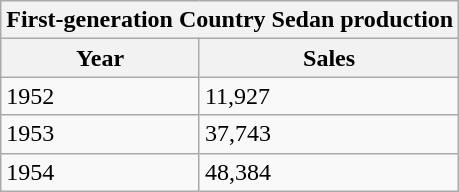<table class="wikitable">
<tr>
<th colspan="2">First-generation Country Sedan production</th>
</tr>
<tr>
<th>Year</th>
<th>Sales</th>
</tr>
<tr>
<td>1952</td>
<td>11,927</td>
</tr>
<tr>
<td>1953</td>
<td>37,743</td>
</tr>
<tr>
<td>1954</td>
<td>48,384</td>
</tr>
</table>
